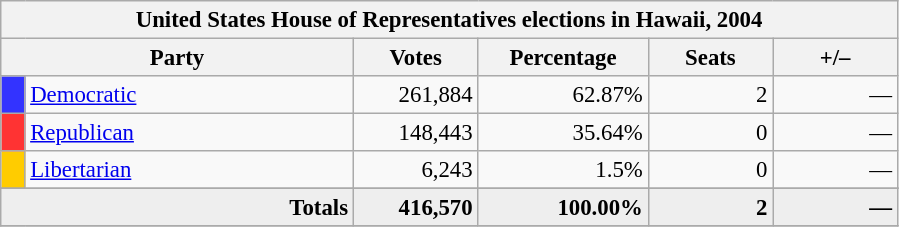<table class="wikitable" style="font-size: 95%;">
<tr>
<th colspan="6">United States House of Representatives elections in Hawaii, 2004</th>
</tr>
<tr>
<th colspan=2 style="width: 15em">Party</th>
<th style="width: 5em">Votes</th>
<th style="width: 7em">Percentage</th>
<th style="width: 5em">Seats</th>
<th style="width: 5em">+/–</th>
</tr>
<tr>
<th style="background-color:#3333FF; width: 3px"></th>
<td style="width: 130px"><a href='#'>Democratic</a></td>
<td align="right">261,884</td>
<td align="right">62.87%</td>
<td align="right">2</td>
<td align="right">—</td>
</tr>
<tr>
<th style="background-color:#FF3333; width: 3px"></th>
<td style="width: 130px"><a href='#'>Republican</a></td>
<td align="right">148,443</td>
<td align="right">35.64%</td>
<td align="right">0</td>
<td align="right">—</td>
</tr>
<tr>
<th style="background-color:#FFCC00; width: 3px"></th>
<td style="width: 130px"><a href='#'>Libertarian</a></td>
<td align="right">6,243</td>
<td align="right">1.5%</td>
<td align="right">0</td>
<td align="right">—</td>
</tr>
<tr>
</tr>
<tr bgcolor="#EEEEEE">
<td colspan="2" align="right"><strong>Totals</strong></td>
<td align="right"><strong>416,570</strong></td>
<td align="right"><strong>100.00%</strong></td>
<td align="right"><strong>2</strong></td>
<td align="right"><strong>—</strong></td>
</tr>
<tr bgcolor="#EEEEEE">
</tr>
</table>
